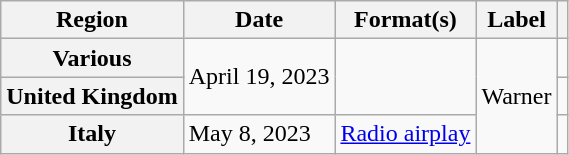<table class="wikitable plainrowheaders">
<tr>
<th scope="col">Region</th>
<th scope="col">Date</th>
<th scope="col">Format(s)</th>
<th scope="col">Label</th>
<th scope="col"></th>
</tr>
<tr>
<th scope="row">Various</th>
<td rowspan="2">April 19, 2023</td>
<td rowspan="2"></td>
<td rowspan="3">Warner</td>
<td></td>
</tr>
<tr>
<th scope="row">United Kingdom</th>
<td></td>
</tr>
<tr>
<th scope="row">Italy</th>
<td>May 8, 2023</td>
<td><a href='#'>Radio airplay</a></td>
<td></td>
</tr>
</table>
